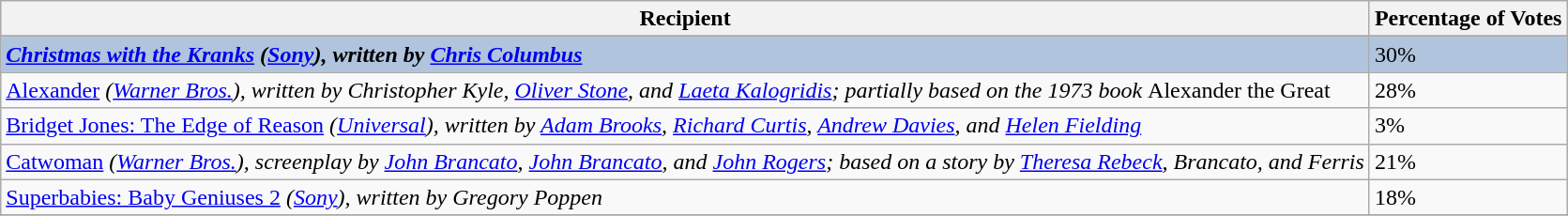<table class="wikitable sortable plainrowheaders" align="centre">
<tr>
<th>Recipient</th>
<th>Percentage of Votes</th>
</tr>
<tr>
</tr>
<tr style="background:#B0C4DE;">
<td><strong><em><a href='#'>Christmas with the Kranks</a><em> (<a href='#'>Sony</a>), written by <a href='#'>Chris Columbus</a><strong></td>
<td></strong>30%<strong></td>
</tr>
<tr>
<td></em><a href='#'>Alexander</a><em> (<a href='#'>Warner Bros.</a>), written by Christopher Kyle, <a href='#'>Oliver Stone</a>, and <a href='#'>Laeta Kalogridis</a>; partially based on the 1973 book </em>Alexander the Great<em></td>
<td>28%</td>
</tr>
<tr>
<td></em><a href='#'>Bridget Jones: The Edge of Reason</a><em> (<a href='#'>Universal</a>), written by <a href='#'>Adam Brooks</a>, <a href='#'>Richard Curtis</a>, <a href='#'>Andrew Davies</a>, and <a href='#'>Helen Fielding</a></td>
<td>3%</td>
</tr>
<tr>
<td></em><a href='#'>Catwoman</a><em> (<a href='#'>Warner Bros.</a>), screenplay by <a href='#'>John Brancato</a>, <a href='#'>John Brancato</a>, and <a href='#'>John Rogers</a>; based on a story by <a href='#'>Theresa Rebeck</a>, Brancato, and Ferris</td>
<td>21%</td>
</tr>
<tr>
<td></em><a href='#'>Superbabies: Baby Geniuses 2</a><em> (<a href='#'>Sony</a>), written by Gregory Poppen</td>
<td>18%</td>
</tr>
<tr>
</tr>
</table>
